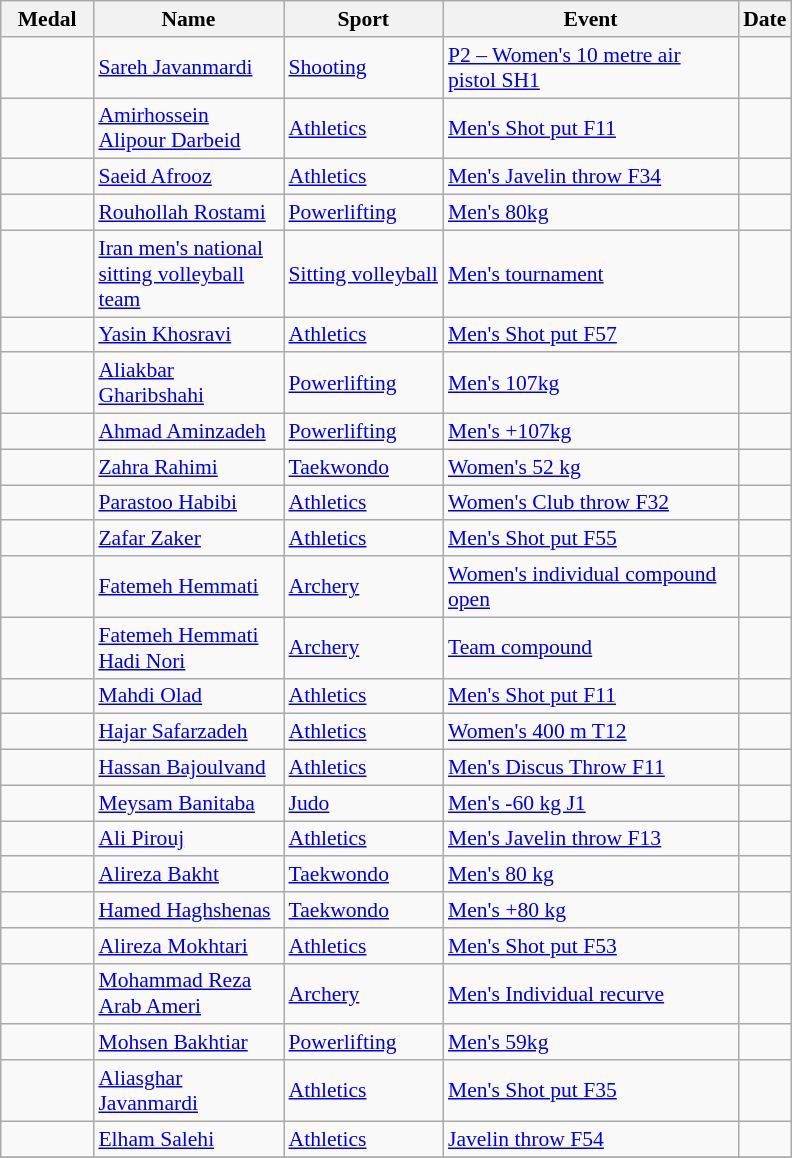<table class="wikitable sortable" style="font-size: 90%;">
<tr>
<th width=55>Medal</th>
<th width=120>Name</th>
<th>Sport</th>
<th width=190>Event</th>
<th>Date</th>
</tr>
<tr>
<td></td>
<td><a href='#'>Sareh Javanmardi</a></td>
<td><a href='#'>Shooting</a></td>
<td><a href='#'>P2 – Women's 10 metre air pistol SH1</a></td>
<td></td>
</tr>
<tr>
<td></td>
<td><a href='#'>Amirhossein Alipour Darbeid</a></td>
<td><a href='#'>Athletics</a></td>
<td><a href='#'>Men's Shot put F11</a></td>
<td></td>
</tr>
<tr>
<td></td>
<td><a href='#'>Saeid Afrooz</a></td>
<td><a href='#'>Athletics</a></td>
<td><a href='#'>Men's Javelin throw F34</a></td>
<td></td>
</tr>
<tr>
<td></td>
<td><a href='#'>Rouhollah Rostami</a></td>
<td><a href='#'>Powerlifting</a></td>
<td><a href='#'>Men's  80kg</a></td>
<td></td>
</tr>
<tr>
<td></td>
<td><a href='#'>Iran men's national sitting volleyball team</a><br></td>
<td><a href='#'>Sitting volleyball</a></td>
<td><a href='#'>Men's tournament</a></td>
<td></td>
</tr>
<tr>
<td></td>
<td><a href='#'>Yasin Khosravi</a></td>
<td><a href='#'>Athletics</a></td>
<td><a href='#'>Men's Shot put F57</a></td>
<td></td>
</tr>
<tr>
<td></td>
<td><a href='#'>Aliakbar Gharibshahi</a></td>
<td><a href='#'>Powerlifting</a></td>
<td><a href='#'>Men's  107kg</a></td>
<td></td>
</tr>
<tr>
<td></td>
<td><a href='#'>Ahmad Aminzadeh</a></td>
<td><a href='#'>Powerlifting</a></td>
<td><a href='#'>Men's  +107kg</a></td>
<td></td>
</tr>
<tr>
<td></td>
<td><a href='#'>Zahra Rahimi</a></td>
<td><a href='#'>Taekwondo</a></td>
<td><a href='#'>Women's 52 kg</a></td>
<td></td>
</tr>
<tr>
<td></td>
<td><a href='#'>Parastoo Habibi</a></td>
<td><a href='#'>Athletics</a></td>
<td><a href='#'>Women's Club throw F32</a></td>
<td></td>
</tr>
<tr>
<td></td>
<td><a href='#'>Zafar Zaker</a></td>
<td><a href='#'>Athletics</a></td>
<td><a href='#'>Men's Shot put F55</a></td>
<td></td>
</tr>
<tr>
<td></td>
<td><a href='#'>Fatemeh Hemmati</a></td>
<td><a href='#'>Archery</a></td>
<td><a href='#'>Women's individual compound open</a></td>
<td></td>
</tr>
<tr>
<td></td>
<td><a href='#'>Fatemeh Hemmati</a><br><a href='#'>Hadi Nori</a></td>
<td><a href='#'>Archery</a></td>
<td><a href='#'>Team compound</a></td>
<td></td>
</tr>
<tr>
<td></td>
<td><a href='#'>Mahdi Olad</a></td>
<td><a href='#'>Athletics</a></td>
<td><a href='#'>Men's Shot put F11</a></td>
<td></td>
</tr>
<tr>
<td></td>
<td><a href='#'>Hajar Safarzadeh</a></td>
<td><a href='#'>Athletics</a></td>
<td><a href='#'>Women's 400 m T12</a></td>
<td></td>
</tr>
<tr>
<td></td>
<td><a href='#'>Hassan Bajoulvand</a></td>
<td><a href='#'>Athletics</a></td>
<td><a href='#'>Men's Discus Throw F11</a></td>
<td></td>
</tr>
<tr>
<td></td>
<td><a href='#'>Meysam Banitaba</a></td>
<td><a href='#'>Judo</a></td>
<td><a href='#'>Men's -60 kg J1</a></td>
<td></td>
</tr>
<tr>
<td></td>
<td><a href='#'>Ali Pirouj</a></td>
<td><a href='#'>Athletics</a></td>
<td><a href='#'>Men's Javelin throw F13</a></td>
<td></td>
</tr>
<tr>
<td></td>
<td><a href='#'>Alireza Bakht</a></td>
<td><a href='#'>Taekwondo</a></td>
<td><a href='#'>Men's 80 kg</a></td>
<td></td>
</tr>
<tr>
<td></td>
<td><a href='#'>Hamed Haghshenas</a></td>
<td><a href='#'>Taekwondo</a></td>
<td><a href='#'>Men's +80 kg</a></td>
<td></td>
</tr>
<tr>
<td></td>
<td><a href='#'>Alireza Mokhtari</a></td>
<td><a href='#'>Athletics</a></td>
<td><a href='#'>Men's Shot put F53</a></td>
<td></td>
</tr>
<tr>
<td></td>
<td><a href='#'>Mohammad Reza Arab Ameri</a></td>
<td><a href='#'>Archery</a></td>
<td><a href='#'>Men's Individual recurve</a></td>
<td></td>
</tr>
<tr>
<td></td>
<td><a href='#'>Mohsen Bakhtiar</a></td>
<td><a href='#'>Powerlifting</a></td>
<td><a href='#'>Men's  59kg</a></td>
<td></td>
</tr>
<tr>
<td></td>
<td><a href='#'>Aliasghar Javanmardi</a></td>
<td><a href='#'>Athletics</a></td>
<td><a href='#'>Men's Shot put F35</a></td>
<td></td>
</tr>
<tr>
<td></td>
<td><a href='#'>Elham Salehi</a></td>
<td><a href='#'>Athletics</a></td>
<td><a href='#'>Javelin throw F54</a></td>
<td></td>
</tr>
<tr>
</tr>
</table>
